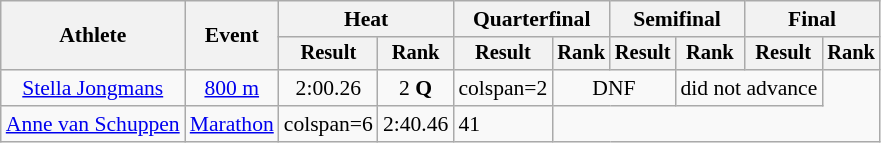<table class="wikitable" style="font-size:90%">
<tr>
<th rowspan="2">Athlete</th>
<th rowspan="2">Event</th>
<th colspan="2">Heat</th>
<th colspan="2">Quarterfinal</th>
<th colspan="2">Semifinal</th>
<th colspan="2">Final</th>
</tr>
<tr style="font-size:95%">
<th>Result</th>
<th>Rank</th>
<th>Result</th>
<th>Rank</th>
<th>Result</th>
<th>Rank</th>
<th>Result</th>
<th>Rank</th>
</tr>
<tr align=center>
<td><a href='#'>Stella Jongmans</a></td>
<td><a href='#'>800 m</a></td>
<td>2:00.26</td>
<td>2 <strong>Q</strong></td>
<td>colspan=2 </td>
<td colspan=2>DNF</td>
<td colspan=2>did not advance</td>
</tr>
<tr>
<td><a href='#'>Anne van Schuppen</a></td>
<td><a href='#'>Marathon</a></td>
<td>colspan=6 </td>
<td>2:40.46</td>
<td>41</td>
</tr>
</table>
